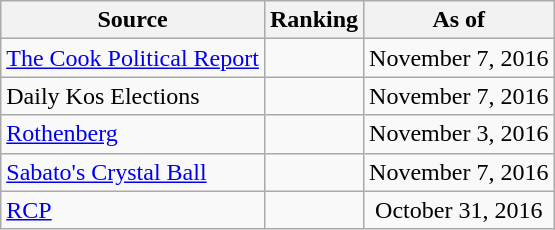<table class="wikitable" style="text-align:center">
<tr>
<th>Source</th>
<th>Ranking</th>
<th>As of</th>
</tr>
<tr>
<td align=left><a href='#'>The Cook Political Report</a></td>
<td></td>
<td>November 7, 2016</td>
</tr>
<tr>
<td align=left>Daily Kos Elections</td>
<td></td>
<td>November 7, 2016</td>
</tr>
<tr>
<td align=left><a href='#'>Rothenberg</a></td>
<td></td>
<td>November 3, 2016</td>
</tr>
<tr>
<td align=left><a href='#'>Sabato's Crystal Ball</a></td>
<td></td>
<td>November 7, 2016</td>
</tr>
<tr>
<td align="left"><a href='#'>RCP</a></td>
<td></td>
<td>October 31, 2016</td>
</tr>
</table>
